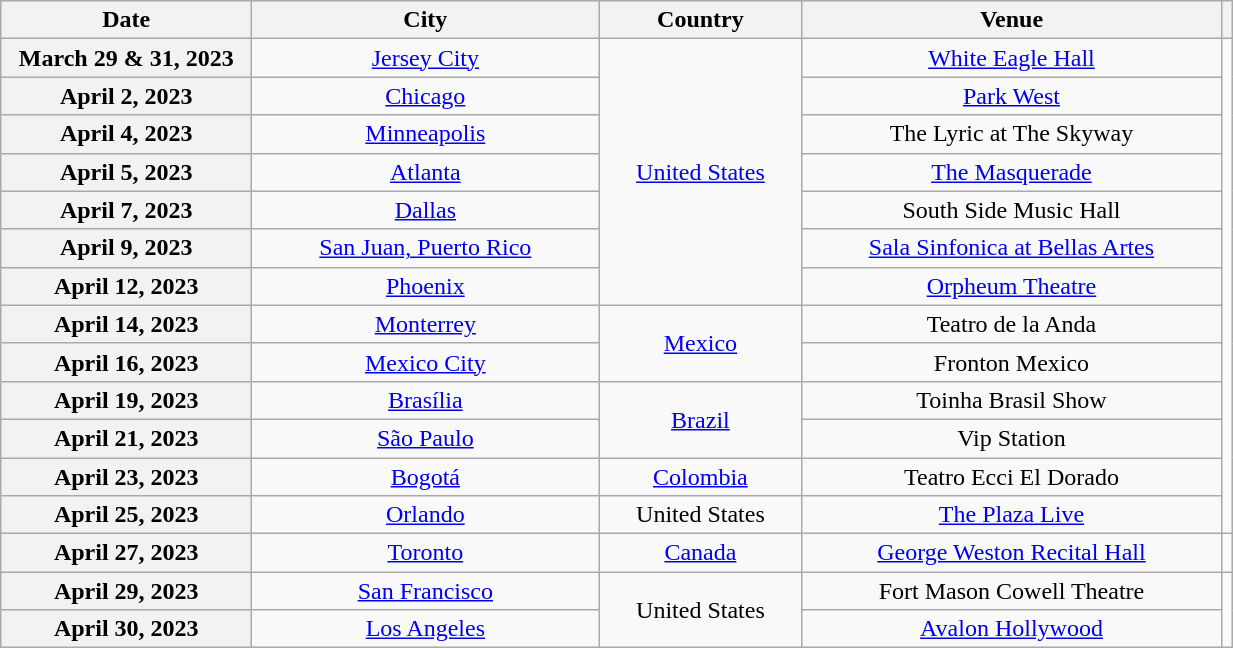<table class="wikitable plainrowheaders" style="text-align:center;">
<tr>
<th scope="col" style="width:10em;">Date</th>
<th scope="col" style="width:14em;">City</th>
<th scope="col" style="width:8em;">Country</th>
<th scope="col" style="width:17em;">Venue</th>
<th scope="col"></th>
</tr>
<tr>
<th scope="row">March 29 & 31, 2023</th>
<td><a href='#'>Jersey City</a></td>
<td rowspan="7"><a href='#'>United States</a></td>
<td><a href='#'>White Eagle Hall</a></td>
<td rowspan="13"></td>
</tr>
<tr>
<th scope="row">April 2, 2023</th>
<td><a href='#'>Chicago</a></td>
<td><a href='#'>Park West</a></td>
</tr>
<tr>
<th scope="row">April 4, 2023</th>
<td><a href='#'>Minneapolis</a></td>
<td>The Lyric at The Skyway</td>
</tr>
<tr>
<th scope="row">April 5, 2023</th>
<td><a href='#'>Atlanta</a></td>
<td><a href='#'>The Masquerade</a></td>
</tr>
<tr>
<th scope="row">April 7, 2023</th>
<td><a href='#'>Dallas</a></td>
<td>South Side Music Hall</td>
</tr>
<tr>
<th scope="row">April 9, 2023</th>
<td><a href='#'>San Juan, Puerto Rico</a></td>
<td><a href='#'>Sala Sinfonica at Bellas Artes</a></td>
</tr>
<tr>
<th scope="row">April 12, 2023</th>
<td><a href='#'>Phoenix</a></td>
<td><a href='#'>Orpheum Theatre</a></td>
</tr>
<tr>
<th scope="row">April 14, 2023</th>
<td><a href='#'>Monterrey</a></td>
<td rowspan="2"><a href='#'>Mexico</a></td>
<td>Teatro de la Anda</td>
</tr>
<tr>
<th scope="row">April 16, 2023</th>
<td><a href='#'>Mexico City</a></td>
<td>Fronton Mexico</td>
</tr>
<tr>
<th scope="row">April 19, 2023</th>
<td><a href='#'>Brasília</a></td>
<td rowspan="2"><a href='#'>Brazil</a></td>
<td>Toinha Brasil Show</td>
</tr>
<tr>
<th scope="row">April 21, 2023</th>
<td><a href='#'>São Paulo</a></td>
<td>Vip Station</td>
</tr>
<tr>
<th scope="row">April 23, 2023</th>
<td><a href='#'>Bogotá</a></td>
<td><a href='#'>Colombia</a></td>
<td>Teatro Ecci El Dorado</td>
</tr>
<tr>
<th scope="row">April 25, 2023</th>
<td><a href='#'>Orlando</a></td>
<td>United States</td>
<td><a href='#'>The Plaza Live</a></td>
</tr>
<tr>
<th scope="row">April 27, 2023</th>
<td><a href='#'>Toronto</a></td>
<td><a href='#'>Canada</a></td>
<td><a href='#'>George Weston Recital Hall</a></td>
<td></td>
</tr>
<tr>
<th scope="row">April 29, 2023</th>
<td><a href='#'>San Francisco</a></td>
<td rowspan="2">United States</td>
<td>Fort Mason Cowell Theatre</td>
<td rowspan="2"></td>
</tr>
<tr>
<th scope="row">April 30, 2023</th>
<td><a href='#'>Los Angeles</a></td>
<td><a href='#'>Avalon Hollywood</a></td>
</tr>
</table>
